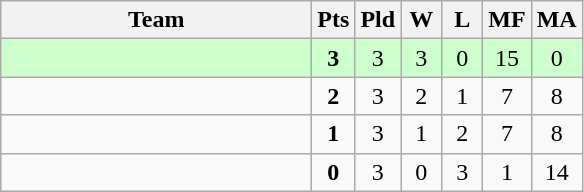<table class=wikitable style="text-align:center">
<tr>
<th width=200>Team</th>
<th width=20>Pts</th>
<th width=20>Pld</th>
<th width=20>W</th>
<th width=20>L</th>
<th width=20>MF</th>
<th width=20>MA</th>
</tr>
<tr bgcolor=ccffcc>
<td style="text-align:left"><strong></strong></td>
<td><strong>3</strong></td>
<td>3</td>
<td>3</td>
<td>0</td>
<td>15</td>
<td>0</td>
</tr>
<tr>
<td style="text-align:left"></td>
<td><strong>2</strong></td>
<td>3</td>
<td>2</td>
<td>1</td>
<td>7</td>
<td>8</td>
</tr>
<tr>
<td style="text-align:left"></td>
<td><strong>1</strong></td>
<td>3</td>
<td>1</td>
<td>2</td>
<td>7</td>
<td>8</td>
</tr>
<tr>
<td style="text-align:left"></td>
<td><strong>0</strong></td>
<td>3</td>
<td>0</td>
<td>3</td>
<td>1</td>
<td>14</td>
</tr>
</table>
